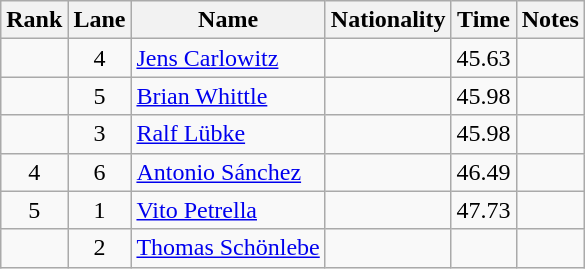<table class="wikitable sortable" style="text-align:center">
<tr>
<th>Rank</th>
<th>Lane</th>
<th>Name</th>
<th>Nationality</th>
<th>Time</th>
<th>Notes</th>
</tr>
<tr>
<td></td>
<td>4</td>
<td align="left"><a href='#'>Jens Carlowitz</a></td>
<td align=left></td>
<td>45.63</td>
<td></td>
</tr>
<tr>
<td></td>
<td>5</td>
<td align="left"><a href='#'>Brian Whittle</a></td>
<td align=left></td>
<td>45.98</td>
<td></td>
</tr>
<tr>
<td></td>
<td>3</td>
<td align="left"><a href='#'>Ralf Lübke</a></td>
<td align=left></td>
<td>45.98</td>
<td></td>
</tr>
<tr>
<td>4</td>
<td>6</td>
<td align="left"><a href='#'>Antonio Sánchez</a></td>
<td align=left></td>
<td>46.49</td>
<td></td>
</tr>
<tr>
<td>5</td>
<td>1</td>
<td align="left"><a href='#'>Vito Petrella</a></td>
<td align=left></td>
<td>47.73</td>
<td></td>
</tr>
<tr>
<td></td>
<td>2</td>
<td align="left"><a href='#'>Thomas Schönlebe</a></td>
<td align=left></td>
<td></td>
<td></td>
</tr>
</table>
